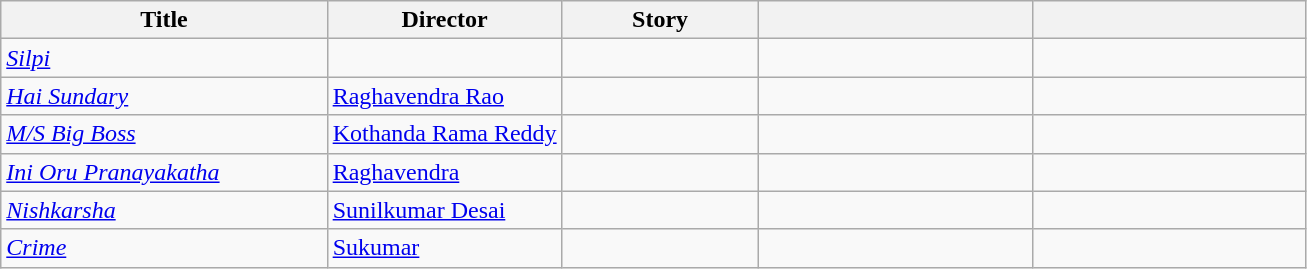<table class="wikitable sortable">
<tr>
<th width="25%">Title</th>
<th width="18%">Director</th>
<th width="15%">Story</th>
<th></th>
<th></th>
</tr>
<tr>
<td><em><a href='#'>Silpi</a></em></td>
<td></td>
<td></td>
<td></td>
<td></td>
</tr>
<tr>
<td><em><a href='#'>Hai Sundary</a></em></td>
<td><a href='#'>Raghavendra Rao</a></td>
<td></td>
<td></td>
<td></td>
</tr>
<tr>
<td><em><a href='#'>M/S Big Boss</a></em></td>
<td><a href='#'>Kothanda Rama Reddy</a></td>
<td></td>
<td></td>
<td></td>
</tr>
<tr>
<td><em><a href='#'>Ini Oru Pranayakatha</a></em></td>
<td><a href='#'>Raghavendra</a></td>
<td></td>
<td></td>
<td></td>
</tr>
<tr>
<td><em><a href='#'>Nishkarsha</a></em></td>
<td><a href='#'>Sunilkumar Desai</a></td>
<td></td>
<td></td>
<td></td>
</tr>
<tr>
<td><em><a href='#'>Crime</a></em></td>
<td><a href='#'>Sukumar</a></td>
<td></td>
<td></td>
<td></td>
</tr>
</table>
